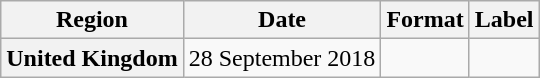<table class="wikitable plainrowheaders" style="text-align:center;">
<tr>
<th>Region</th>
<th>Date</th>
<th>Format</th>
<th>Label</th>
</tr>
<tr>
<th scope="row">United Kingdom</th>
<td>28 September 2018</td>
<td></td>
<td></td>
</tr>
</table>
